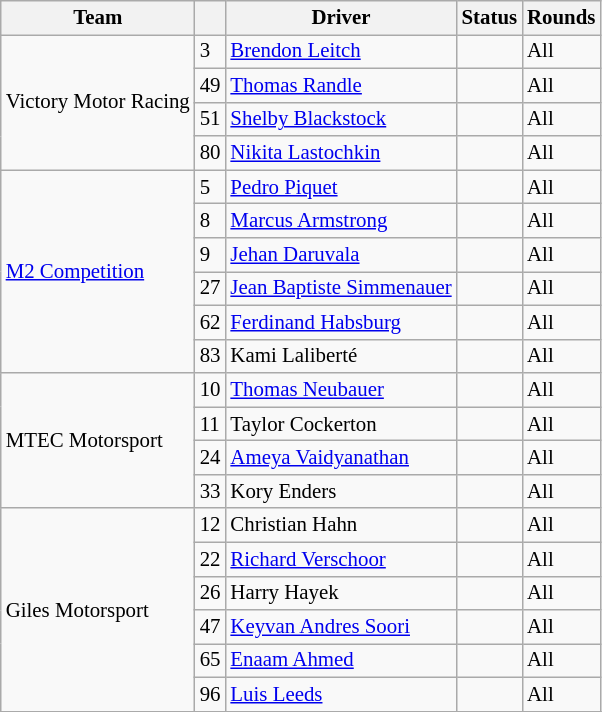<table class="wikitable" style="font-size: 87%">
<tr>
<th>Team</th>
<th></th>
<th>Driver</th>
<th>Status</th>
<th>Rounds</th>
</tr>
<tr>
<td rowspan="4">Victory Motor Racing</td>
<td>3</td>
<td> <a href='#'>Brendon Leitch</a></td>
<td></td>
<td>All</td>
</tr>
<tr>
<td>49</td>
<td> <a href='#'>Thomas Randle</a></td>
<td></td>
<td>All</td>
</tr>
<tr>
<td>51</td>
<td> <a href='#'>Shelby Blackstock</a></td>
<td align=center></td>
<td>All</td>
</tr>
<tr>
<td>80</td>
<td> <a href='#'>Nikita Lastochkin</a></td>
<td align=center></td>
<td>All</td>
</tr>
<tr>
<td rowspan="6"><a href='#'>M2 Competition</a></td>
<td>5</td>
<td> <a href='#'>Pedro Piquet</a></td>
<td></td>
<td>All</td>
</tr>
<tr>
<td>8</td>
<td> <a href='#'>Marcus Armstrong</a></td>
<td align=center></td>
<td>All</td>
</tr>
<tr>
<td>9</td>
<td> <a href='#'>Jehan Daruvala</a></td>
<td></td>
<td>All</td>
</tr>
<tr>
<td>27</td>
<td> <a href='#'>Jean Baptiste Simmenauer</a></td>
<td align=center></td>
<td>All</td>
</tr>
<tr>
<td>62</td>
<td> <a href='#'>Ferdinand Habsburg</a></td>
<td></td>
<td>All</td>
</tr>
<tr>
<td>83</td>
<td> Kami Laliberté</td>
<td></td>
<td>All</td>
</tr>
<tr>
<td rowspan="4">MTEC Motorsport</td>
<td>10</td>
<td> <a href='#'>Thomas Neubauer</a></td>
<td align=center></td>
<td>All</td>
</tr>
<tr>
<td>11</td>
<td> Taylor Cockerton</td>
<td></td>
<td>All</td>
</tr>
<tr>
<td>24</td>
<td> <a href='#'>Ameya Vaidyanathan</a></td>
<td align=center></td>
<td>All</td>
</tr>
<tr>
<td>33</td>
<td> Kory Enders</td>
<td align=center></td>
<td>All</td>
</tr>
<tr>
<td rowspan="6">Giles Motorsport</td>
<td>12</td>
<td> Christian Hahn</td>
<td align=center></td>
<td>All</td>
</tr>
<tr>
<td>22</td>
<td> <a href='#'>Richard Verschoor</a></td>
<td align=center></td>
<td>All</td>
</tr>
<tr>
<td>26</td>
<td> Harry Hayek</td>
<td align=center></td>
<td>All</td>
</tr>
<tr>
<td>47</td>
<td> <a href='#'>Keyvan Andres Soori</a></td>
<td align=center></td>
<td>All</td>
</tr>
<tr>
<td>65</td>
<td> <a href='#'>Enaam Ahmed</a></td>
<td align=center></td>
<td>All</td>
</tr>
<tr>
<td>96</td>
<td> <a href='#'>Luis Leeds</a></td>
<td align=center></td>
<td>All</td>
</tr>
<tr>
</tr>
</table>
